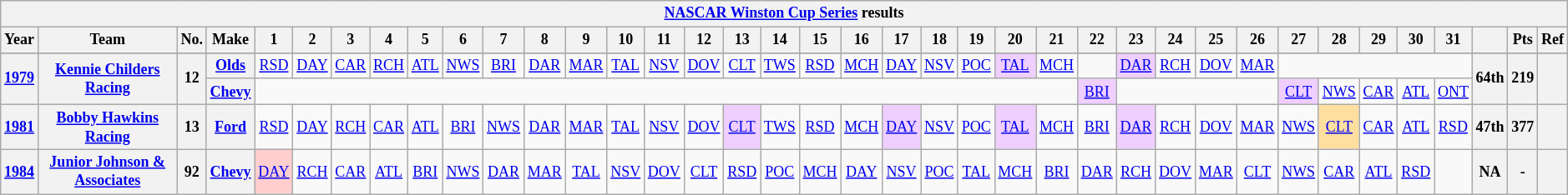<table class="wikitable" style="text-align:center; font-size:75%">
<tr>
<th colspan="68"><a href='#'>NASCAR Winston Cup Series</a> results</th>
</tr>
<tr>
<th>Year</th>
<th>Team</th>
<th>No.</th>
<th>Make</th>
<th>1</th>
<th>2</th>
<th>3</th>
<th>4</th>
<th>5</th>
<th>6</th>
<th>7</th>
<th>8</th>
<th>9</th>
<th>10</th>
<th>11</th>
<th>12</th>
<th>13</th>
<th>14</th>
<th>15</th>
<th>16</th>
<th>17</th>
<th>18</th>
<th>19</th>
<th>20</th>
<th>21</th>
<th>22</th>
<th>23</th>
<th>24</th>
<th>25</th>
<th>26</th>
<th>27</th>
<th>28</th>
<th>29</th>
<th>30</th>
<th>31</th>
<th></th>
<th>Pts</th>
<th>Ref</th>
</tr>
<tr>
</tr>
<tr>
<th rowspan=2><a href='#'>1979</a></th>
<th rowspan=2><a href='#'>Kennie Childers Racing</a></th>
<th rowspan=2>12</th>
<th><a href='#'>Olds</a></th>
<td><a href='#'>RSD</a></td>
<td><a href='#'>DAY</a></td>
<td><a href='#'>CAR</a></td>
<td><a href='#'>RCH</a></td>
<td><a href='#'>ATL</a></td>
<td><a href='#'>NWS</a></td>
<td><a href='#'>BRI</a></td>
<td><a href='#'>DAR</a></td>
<td><a href='#'>MAR</a></td>
<td><a href='#'>TAL</a></td>
<td><a href='#'>NSV</a></td>
<td><a href='#'>DOV</a></td>
<td><a href='#'>CLT</a></td>
<td><a href='#'>TWS</a></td>
<td><a href='#'>RSD</a></td>
<td><a href='#'>MCH</a></td>
<td><a href='#'>DAY</a></td>
<td><a href='#'>NSV</a></td>
<td><a href='#'>POC</a></td>
<td style="background:#EFCFFF;"><a href='#'>TAL</a><br></td>
<td><a href='#'>MCH</a></td>
<td></td>
<td style="background:#EFCFFF;"><a href='#'>DAR</a><br></td>
<td><a href='#'>RCH</a></td>
<td><a href='#'>DOV</a></td>
<td><a href='#'>MAR</a></td>
<td colspan=5></td>
<th rowspan=2>64th</th>
<th rowspan=2>219</th>
<th rowspan=2></th>
</tr>
<tr>
<th><a href='#'>Chevy</a></th>
<td colspan=21></td>
<td style="background:#EFCFFF;"><a href='#'>BRI</a><br></td>
<td colspan=4></td>
<td style="background:#EFCFFF;"><a href='#'>CLT</a><br></td>
<td><a href='#'>NWS</a></td>
<td><a href='#'>CAR</a></td>
<td><a href='#'>ATL</a></td>
<td><a href='#'>ONT</a></td>
</tr>
<tr>
<th><a href='#'>1981</a></th>
<th><a href='#'>Bobby Hawkins Racing</a></th>
<th>13</th>
<th><a href='#'>Ford</a></th>
<td><a href='#'>RSD</a></td>
<td><a href='#'>DAY</a></td>
<td><a href='#'>RCH</a></td>
<td><a href='#'>CAR</a></td>
<td><a href='#'>ATL</a></td>
<td><a href='#'>BRI</a></td>
<td><a href='#'>NWS</a></td>
<td><a href='#'>DAR</a></td>
<td><a href='#'>MAR</a></td>
<td><a href='#'>TAL</a></td>
<td><a href='#'>NSV</a></td>
<td><a href='#'>DOV</a></td>
<td style="background:#EFCFFF;"><a href='#'>CLT</a><br></td>
<td><a href='#'>TWS</a></td>
<td><a href='#'>RSD</a></td>
<td><a href='#'>MCH</a></td>
<td style="background:#EFCFFF;"><a href='#'>DAY</a><br></td>
<td><a href='#'>NSV</a></td>
<td><a href='#'>POC</a></td>
<td style="background:#EFCFFF;"><a href='#'>TAL</a><br></td>
<td><a href='#'>MCH</a></td>
<td><a href='#'>BRI</a></td>
<td style="background:#EFCFFF;"><a href='#'>DAR</a><br></td>
<td><a href='#'>RCH</a></td>
<td><a href='#'>DOV</a></td>
<td><a href='#'>MAR</a></td>
<td><a href='#'>NWS</a></td>
<td style="background:#FFDF9F;"><a href='#'>CLT</a><br></td>
<td><a href='#'>CAR</a></td>
<td><a href='#'>ATL</a></td>
<td><a href='#'>RSD</a></td>
<th>47th</th>
<th>377</th>
<th></th>
</tr>
<tr>
<th><a href='#'>1984</a></th>
<th><a href='#'>Junior Johnson & Associates</a></th>
<th>92</th>
<th><a href='#'>Chevy</a></th>
<td style="background:#FFCFCF;"><a href='#'>DAY</a><br></td>
<td><a href='#'>RCH</a></td>
<td><a href='#'>CAR</a></td>
<td><a href='#'>ATL</a></td>
<td><a href='#'>BRI</a></td>
<td><a href='#'>NWS</a></td>
<td><a href='#'>DAR</a></td>
<td><a href='#'>MAR</a></td>
<td><a href='#'>TAL</a></td>
<td><a href='#'>NSV</a></td>
<td><a href='#'>DOV</a></td>
<td><a href='#'>CLT</a></td>
<td><a href='#'>RSD</a></td>
<td><a href='#'>POC</a></td>
<td><a href='#'>MCH</a></td>
<td><a href='#'>DAY</a></td>
<td><a href='#'>NSV</a></td>
<td><a href='#'>POC</a></td>
<td><a href='#'>TAL</a></td>
<td><a href='#'>MCH</a></td>
<td><a href='#'>BRI</a></td>
<td><a href='#'>DAR</a></td>
<td><a href='#'>RCH</a></td>
<td><a href='#'>DOV</a></td>
<td><a href='#'>MAR</a></td>
<td><a href='#'>CLT</a></td>
<td><a href='#'>NWS</a></td>
<td><a href='#'>CAR</a></td>
<td><a href='#'>ATL</a></td>
<td><a href='#'>RSD</a></td>
<td></td>
<th>NA</th>
<th>-</th>
<th></th>
</tr>
</table>
